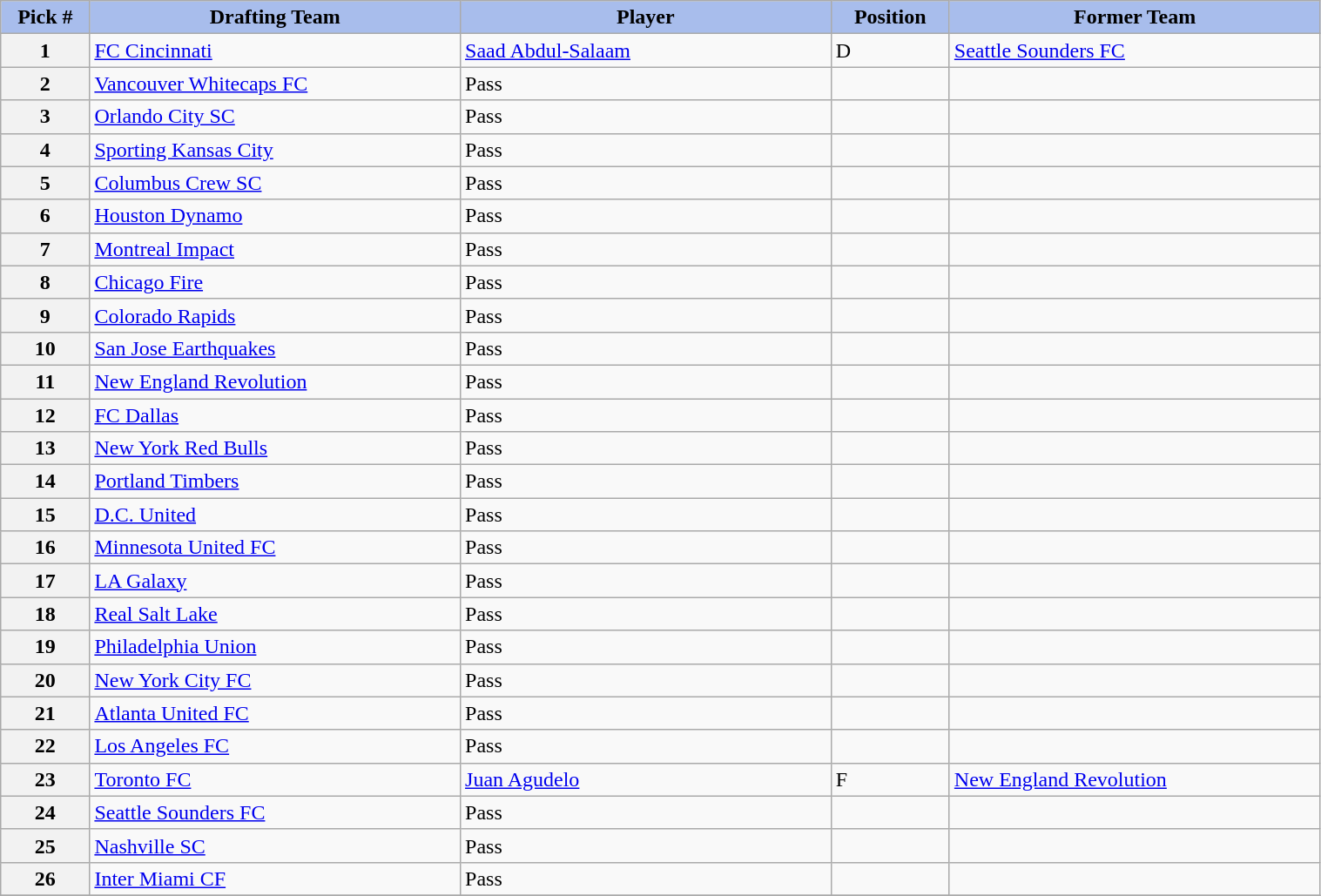<table class="wikitable sortable" style="width: 80%">
<tr>
<th style="background:#A8BDEC;" width=6%>Pick #</th>
<th width=25% style="background:#A8BDEC;">Drafting Team</th>
<th width=25% style="background:#A8BDEC;">Player</th>
<th width=8% style="background:#A8BDEC;">Position</th>
<th width=25% style="background:#A8BDEC;">Former Team</th>
</tr>
<tr>
<th>1</th>
<td><a href='#'>FC Cincinnati</a></td>
<td><a href='#'>Saad Abdul-Salaam</a></td>
<td>D</td>
<td><a href='#'>Seattle Sounders FC</a></td>
</tr>
<tr>
<th>2</th>
<td><a href='#'>Vancouver Whitecaps FC</a></td>
<td>Pass</td>
<td></td>
<td></td>
</tr>
<tr>
<th>3</th>
<td><a href='#'>Orlando City SC</a></td>
<td>Pass</td>
<td></td>
<td></td>
</tr>
<tr>
<th>4</th>
<td><a href='#'>Sporting Kansas City</a></td>
<td>Pass</td>
<td></td>
<td></td>
</tr>
<tr>
<th>5</th>
<td><a href='#'>Columbus Crew SC</a></td>
<td>Pass</td>
<td></td>
<td></td>
</tr>
<tr>
<th>6</th>
<td><a href='#'>Houston Dynamo</a></td>
<td>Pass</td>
<td></td>
<td></td>
</tr>
<tr>
<th>7</th>
<td><a href='#'>Montreal Impact</a></td>
<td>Pass</td>
<td></td>
<td></td>
</tr>
<tr>
<th>8</th>
<td><a href='#'>Chicago Fire</a></td>
<td>Pass</td>
<td></td>
<td></td>
</tr>
<tr>
<th>9</th>
<td><a href='#'>Colorado Rapids</a></td>
<td>Pass</td>
<td></td>
<td></td>
</tr>
<tr>
<th>10</th>
<td><a href='#'>San Jose Earthquakes</a></td>
<td>Pass</td>
<td></td>
<td></td>
</tr>
<tr>
<th>11</th>
<td><a href='#'>New England Revolution</a></td>
<td>Pass</td>
<td></td>
<td></td>
</tr>
<tr>
<th>12</th>
<td><a href='#'>FC Dallas</a></td>
<td>Pass</td>
<td></td>
<td></td>
</tr>
<tr>
<th>13</th>
<td><a href='#'>New York Red Bulls</a></td>
<td>Pass</td>
<td></td>
<td></td>
</tr>
<tr>
<th>14</th>
<td><a href='#'>Portland Timbers</a></td>
<td>Pass</td>
<td></td>
<td></td>
</tr>
<tr>
<th>15</th>
<td><a href='#'>D.C. United</a></td>
<td>Pass</td>
<td></td>
<td></td>
</tr>
<tr>
<th>16</th>
<td><a href='#'>Minnesota United FC</a></td>
<td>Pass</td>
<td></td>
<td></td>
</tr>
<tr>
<th>17</th>
<td><a href='#'>LA Galaxy</a></td>
<td>Pass</td>
<td></td>
<td></td>
</tr>
<tr>
<th>18</th>
<td><a href='#'>Real Salt Lake</a></td>
<td>Pass</td>
<td></td>
<td></td>
</tr>
<tr>
<th>19</th>
<td><a href='#'>Philadelphia Union</a></td>
<td>Pass</td>
<td></td>
<td></td>
</tr>
<tr>
<th>20</th>
<td><a href='#'>New York City FC</a></td>
<td>Pass</td>
<td></td>
<td></td>
</tr>
<tr>
<th>21</th>
<td><a href='#'>Atlanta United FC</a></td>
<td>Pass</td>
<td></td>
<td></td>
</tr>
<tr>
<th>22</th>
<td><a href='#'>Los Angeles FC</a></td>
<td>Pass</td>
<td></td>
<td></td>
</tr>
<tr>
<th>23</th>
<td><a href='#'>Toronto FC</a></td>
<td><a href='#'>Juan Agudelo</a></td>
<td>F</td>
<td><a href='#'>New England Revolution</a></td>
</tr>
<tr>
<th>24</th>
<td><a href='#'>Seattle Sounders FC</a></td>
<td>Pass</td>
<td></td>
<td></td>
</tr>
<tr>
<th>25</th>
<td><a href='#'>Nashville SC</a></td>
<td>Pass</td>
<td></td>
<td></td>
</tr>
<tr>
<th>26</th>
<td><a href='#'>Inter Miami CF</a></td>
<td>Pass</td>
<td></td>
<td></td>
</tr>
<tr>
</tr>
</table>
